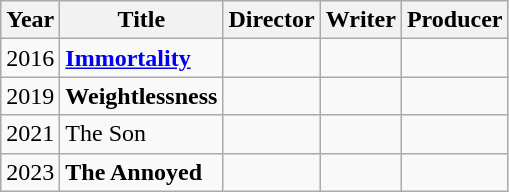<table class="wikitable sortable">
<tr>
<th>Year</th>
<th>Title</th>
<th>Director</th>
<th>Writer</th>
<th>Producer</th>
</tr>
<tr>
<td>2016</td>
<td><strong><a href='#'>Immortality</a></strong></td>
<td></td>
<td></td>
<td></td>
</tr>
<tr>
<td>2019</td>
<td><strong>Weightlessness</strong></td>
<td></td>
<td></td>
<td></td>
</tr>
<tr>
<td>2021</td>
<td>The Son</td>
<td></td>
<td></td>
<td></td>
</tr>
<tr>
<td>2023</td>
<td><strong>The Annoyed</strong></td>
<td></td>
<td></td>
<td></td>
</tr>
</table>
